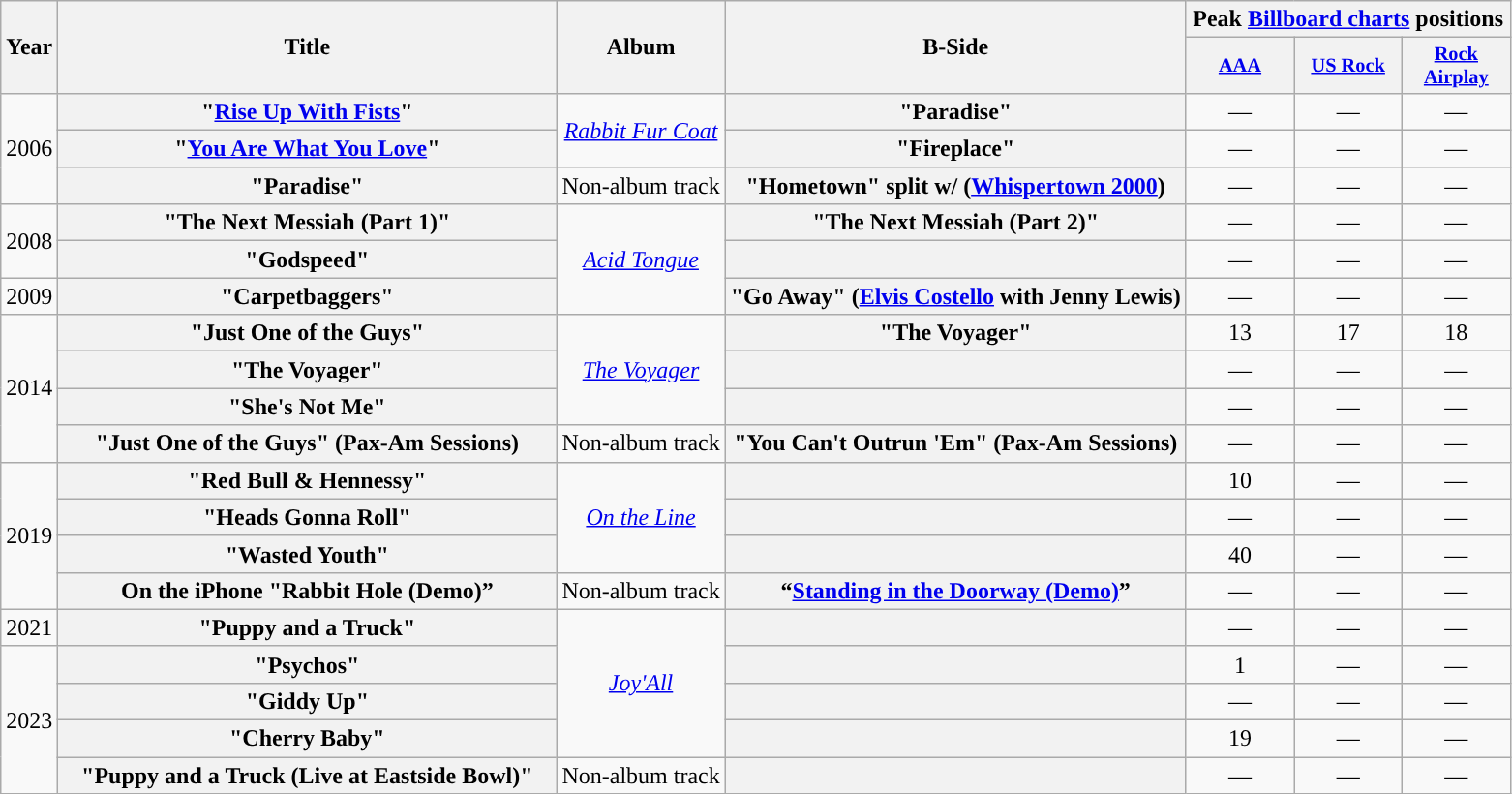<table class="wikitable plainrowheaders" style="text-align:center;">
<tr>
<th scope="col" rowspan="2" style="width:1em;">Year</th>
<th scope="col" rowspan="2" style="width:21em;">Title</th>
<th scope="col" rowspan="2">Album</th>
<th scope="col" rowspan="2">B-Side</th>
<th scope="col" colspan="3">Peak <a href='#'>Billboard charts</a> positions</th>
</tr>
<tr>
<th scope="col" style="width:5em;font-size:85%;"><a href='#'>AAA</a><br></th>
<th scope="col" style="width:5em;font-size:85%;"><a href='#'>US Rock</a><br></th>
<th scope="col" style="width:5em;font-size:85%;"><a href='#'>Rock Airplay</a><br></th>
</tr>
<tr>
<td rowspan="3">2006</td>
<th scope="row">"<a href='#'>Rise Up With Fists</a>"</th>
<td rowspan="2"><em><a href='#'>Rabbit Fur Coat</a></em></td>
<th scope="row">"Paradise"</th>
<td>—</td>
<td>—</td>
<td>—</td>
</tr>
<tr>
<th scope="row">"<a href='#'>You Are What You Love</a>"</th>
<th scope="row">"Fireplace"</th>
<td>—</td>
<td>—</td>
<td>—</td>
</tr>
<tr>
<th scope="row">"Paradise"</th>
<td>Non-album track</td>
<th scope="row">"Hometown" split w/ (<a href='#'>Whispertown 2000</a>)</th>
<td>—</td>
<td>—</td>
<td>—</td>
</tr>
<tr>
<td rowspan="2">2008</td>
<th scope="row">"The Next Messiah (Part 1)"</th>
<td rowspan="3"><em><a href='#'>Acid Tongue</a></em></td>
<th scope="row">"The Next Messiah (Part 2)"</th>
<td>—</td>
<td>—</td>
<td>—</td>
</tr>
<tr>
<th scope="row">"Godspeed"</th>
<th scope="row"></th>
<td>—</td>
<td>—</td>
<td>—</td>
</tr>
<tr>
<td>2009</td>
<th scope="row">"Carpetbaggers"</th>
<th scope="row">"Go Away" (<a href='#'>Elvis Costello</a> with Jenny Lewis)</th>
<td>—</td>
<td>—</td>
<td>—</td>
</tr>
<tr>
<td rowspan="4">2014</td>
<th scope="row">"Just One of the Guys"</th>
<td rowspan="3"><em><a href='#'>The Voyager</a></em></td>
<th scope="row">"The Voyager"</th>
<td>13</td>
<td>17</td>
<td>18</td>
</tr>
<tr>
<th scope="row">"The Voyager"</th>
<th scope="row"></th>
<td>—</td>
<td>—</td>
<td>—</td>
</tr>
<tr>
<th scope="row">"She's Not Me"</th>
<th scope="row"></th>
<td>—</td>
<td>—</td>
<td>—</td>
</tr>
<tr>
<th scope="row">"Just One of the Guys" (Pax-Am Sessions)</th>
<td>Non-album track</td>
<th scope="row">"You Can't Outrun 'Em" (Pax-Am Sessions)</th>
<td>—</td>
<td>—</td>
<td>—</td>
</tr>
<tr>
<td rowspan="4”">2019</td>
<th scope="row">"Red Bull & Hennessy"</th>
<td rowspan="3"><em><a href='#'>On the Line</a></em></td>
<th scope="row"></th>
<td>10</td>
<td>—</td>
<td>—</td>
</tr>
<tr>
<th scope="row">"Heads Gonna Roll"</th>
<th scope="row"></th>
<td>—</td>
<td>—</td>
<td>—</td>
</tr>
<tr>
<th scope="row">"Wasted Youth"</th>
<th scope="row"></th>
<td>40</td>
<td>—</td>
<td>—</td>
</tr>
<tr>
<th scope="row">On the iPhone "Rabbit Hole (Demo)”</th>
<td>Non-album track</td>
<th scope="row">“<a href='#'>Standing in the Doorway (Demo)</a>”</th>
<td>—</td>
<td>—</td>
<td>—</td>
</tr>
<tr>
<td>2021</td>
<th scope="row">"Puppy and a Truck"</th>
<td rowspan="4"><em><a href='#'>Joy'All</a></em></td>
<th scope="row"></th>
<td>—</td>
<td>—</td>
<td>—</td>
</tr>
<tr>
<td rowspan="4">2023</td>
<th scope="row">"Psychos"</th>
<th scope="row"></th>
<td>1</td>
<td>—</td>
<td>—</td>
</tr>
<tr>
<th scope="row">"Giddy Up"</th>
<th scope="row"></th>
<td>—</td>
<td>—</td>
<td>—</td>
</tr>
<tr>
<th scope="row">"Cherry Baby"</th>
<th scope="row"></th>
<td>19</td>
<td>—</td>
<td>—</td>
</tr>
<tr>
<th scope="row">"Puppy and a Truck (Live at Eastside Bowl)"</th>
<td>Non-album track</td>
<th scope="row"></th>
<td>—</td>
<td>—</td>
<td>—</td>
</tr>
</table>
